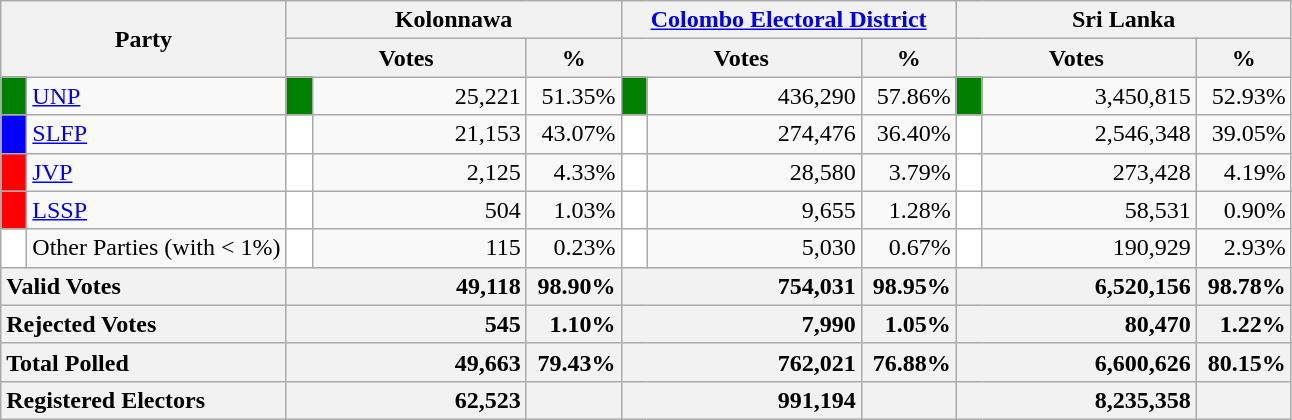<table class="wikitable">
<tr>
<th colspan="2" width="144px"rowspan="2">Party</th>
<th colspan="3" width="216px">Kolonnawa</th>
<th colspan="3" width="216px"><a href='#'>Colombo Electoral District</a></th>
<th colspan="3" width="216px">Sri Lanka</th>
</tr>
<tr>
<th colspan="2" width="144px">Votes</th>
<th>%</th>
<th colspan="2" width="144px">Votes</th>
<th>%</th>
<th colspan="2" width="144px">Votes</th>
<th>%</th>
</tr>
<tr>
<td style="background-color:green;" width="10px"></td>
<td style="text-align:left;"><a href='#'>UNP</a></td>
<td style="background-color:green;" width="10px"></td>
<td style="text-align:right;">25,221</td>
<td style="text-align:right;">51.35%</td>
<td style="background-color:green;" width="10px"></td>
<td style="text-align:right;">436,290</td>
<td style="text-align:right;">57.86%</td>
<td style="background-color:green;" width="10px"></td>
<td style="text-align:right;">3,450,815</td>
<td style="text-align:right;">52.93%</td>
</tr>
<tr>
<td style="background-color:blue;" width="10px"></td>
<td style="text-align:left;"><a href='#'>SLFP</a></td>
<td style="background-color:white;" width="10px"></td>
<td style="text-align:right;">21,153</td>
<td style="text-align:right;">43.07%</td>
<td style="background-color:white;" width="10px"></td>
<td style="text-align:right;">274,476</td>
<td style="text-align:right;">36.40%</td>
<td style="background-color:white;" width="10px"></td>
<td style="text-align:right;">2,546,348</td>
<td style="text-align:right;">39.05%</td>
</tr>
<tr>
<td style="background-color:red;" width="10px"></td>
<td style="text-align:left;"><a href='#'>JVP</a></td>
<td style="background-color:white;" width="10px"></td>
<td style="text-align:right;">2,125</td>
<td style="text-align:right;">4.33%</td>
<td style="background-color:white;" width="10px"></td>
<td style="text-align:right;">28,580</td>
<td style="text-align:right;">3.79%</td>
<td style="background-color:white;" width="10px"></td>
<td style="text-align:right;">273,428</td>
<td style="text-align:right;">4.19%</td>
</tr>
<tr>
<td style="background-color:red;" width="10px"></td>
<td style="text-align:left;"><a href='#'>LSSP</a></td>
<td style="background-color:white;" width="10px"></td>
<td style="text-align:right;">504</td>
<td style="text-align:right;">1.03%</td>
<td style="background-color:white;" width="10px"></td>
<td style="text-align:right;">9,655</td>
<td style="text-align:right;">1.28%</td>
<td style="background-color:white;" width="10px"></td>
<td style="text-align:right;">58,531</td>
<td style="text-align:right;">0.90%</td>
</tr>
<tr>
<td style="background-color:white;" width="10px"></td>
<td style="text-align:left;">Other Parties (with < 1%)</td>
<td style="background-color:white;" width="10px"></td>
<td style="text-align:right;">115</td>
<td style="text-align:right;">0.23%</td>
<td style="background-color:white;" width="10px"></td>
<td style="text-align:right;">5,030</td>
<td style="text-align:right;">0.67%</td>
<td style="background-color:white;" width="10px"></td>
<td style="text-align:right;">190,929</td>
<td style="text-align:right;">2.93%</td>
</tr>
<tr>
<th colspan="2" width="144px"style="text-align:left;">Valid Votes</th>
<th style="text-align:right;"colspan="2" width="144px">49,118</th>
<th style="text-align:right;">98.90%</th>
<th style="text-align:right;"colspan="2" width="144px">754,031</th>
<th style="text-align:right;">98.95%</th>
<th style="text-align:right;"colspan="2" width="144px">6,520,156</th>
<th style="text-align:right;">98.78%</th>
</tr>
<tr>
<th colspan="2" width="144px"style="text-align:left;">Rejected Votes</th>
<th style="text-align:right;"colspan="2" width="144px">545</th>
<th style="text-align:right;">1.10%</th>
<th style="text-align:right;"colspan="2" width="144px">7,990</th>
<th style="text-align:right;">1.05%</th>
<th style="text-align:right;"colspan="2" width="144px">80,470</th>
<th style="text-align:right;">1.22%</th>
</tr>
<tr>
<th colspan="2" width="144px"style="text-align:left;">Total Polled</th>
<th style="text-align:right;"colspan="2" width="144px">49,663</th>
<th style="text-align:right;">79.43%</th>
<th style="text-align:right;"colspan="2" width="144px">762,021</th>
<th style="text-align:right;">76.88%</th>
<th style="text-align:right;"colspan="2" width="144px">6,600,626</th>
<th style="text-align:right;">80.15%</th>
</tr>
<tr>
<th colspan="2" width="144px"style="text-align:left;">Registered Electors</th>
<th style="text-align:right;"colspan="2" width="144px">62,523</th>
<th></th>
<th style="text-align:right;"colspan="2" width="144px">991,194</th>
<th></th>
<th style="text-align:right;"colspan="2" width="144px">8,235,358</th>
<th></th>
</tr>
</table>
